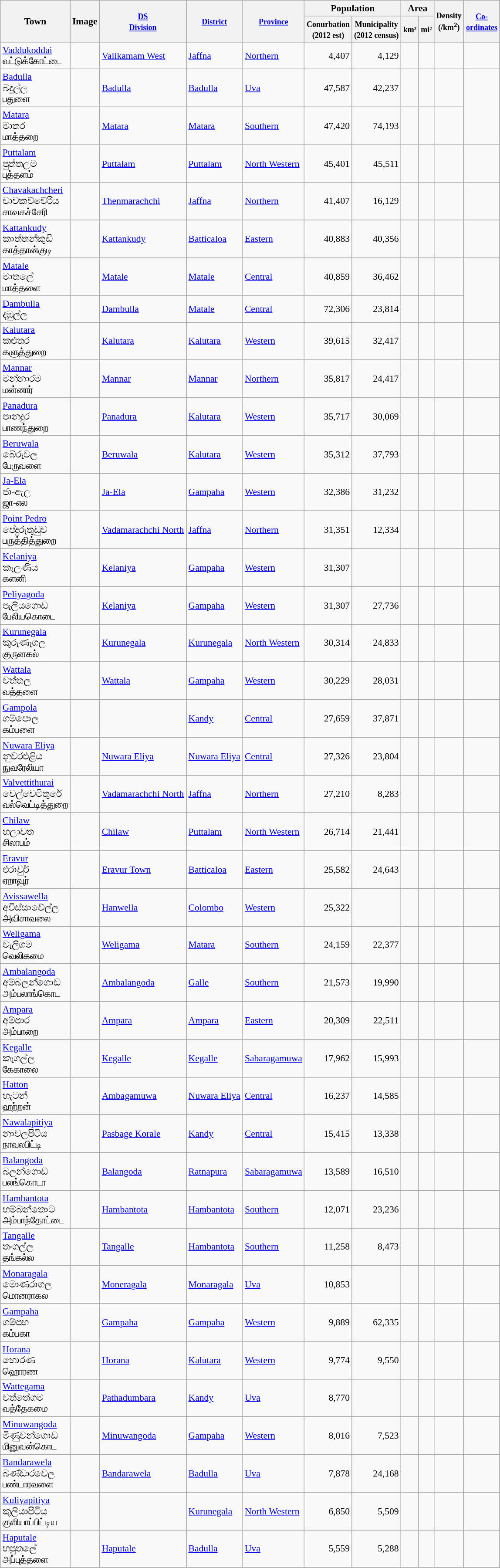<table class="wikitable plainrowheaders sortable" style="font-size:90%; text-align:right;">
<tr>
<th rowspan=2>Town</th>
<th rowspan=2>Image</th>
<th rowspan=2><small><a href='#'>DS<br>Division</a></small></th>
<th rowspan=2><small><a href='#'>District</a></small></th>
<th rowspan=2><small><a href='#'>Province</a></small></th>
<th colspan=2>Population</th>
<th colspan=2>Area</th>
<th rowspan=2><small>Density<br>(/km<sup>2</sup>)</small></th>
<th rowspan=2><small><a href='#'>Co-<br>ordinates</a></small></th>
</tr>
<tr>
<th><small>Conurbation<br>(2012 est)</small></th>
<th><small>Municipality<br>(2012 census)</small></th>
<th><small>km²</small></th>
<th><small>mi²</small></th>
</tr>
<tr>
<td align=left><a href='#'>Vaddukoddai</a><br>வட்டுக்கோட்டை</td>
<td></td>
<td align=left><a href='#'>Valikamam West</a></td>
<td align=left><a href='#'>Jaffna</a></td>
<td align=left><a href='#'>Northern</a></td>
<td>4,407</td>
<td>4,129</td>
<td></td>
<td></td>
<td></td>
<td></td>
</tr>
<tr>
<td align=left><a href='#'>Badulla</a><br>බදුල්ල<br>பதுளை</td>
<td></td>
<td align=left><a href='#'>Badulla</a></td>
<td align=left><a href='#'>Badulla</a></td>
<td align=left><a href='#'>Uva</a></td>
<td>47,587</td>
<td>42,237</td>
<td></td>
<td></td>
<td><small></small></td>
</tr>
<tr>
<td align=left><a href='#'>Matara</a><br>මාතර<br>மாத்தறை</td>
<td></td>
<td align=left><a href='#'>Matara</a></td>
<td align=left><a href='#'>Matara</a></td>
<td align=left><a href='#'>Southern</a></td>
<td>47,420</td>
<td>74,193</td>
<td></td>
<td></td>
<td><small></small></td>
</tr>
<tr>
<td align=left><a href='#'>Puttalam</a><br>පුත්තලම<br>புத்தளம்</td>
<td></td>
<td align=left><a href='#'>Puttalam</a></td>
<td align=left><a href='#'>Puttalam</a></td>
<td align=left><a href='#'>North Western</a></td>
<td>45,401</td>
<td>45,511</td>
<td></td>
<td></td>
<td></td>
<td><small></small></td>
</tr>
<tr>
<td align=left><a href='#'>Chavakachcheri</a><br>චාවකච්චේරිය<br>சாவகச்சேரி</td>
<td></td>
<td align=left><a href='#'>Thenmarachchi</a></td>
<td align=left><a href='#'>Jaffna</a></td>
<td align=left><a href='#'>Northern</a></td>
<td>41,407</td>
<td>16,129</td>
<td></td>
<td></td>
<td></td>
<td><small></small></td>
</tr>
<tr>
<td align=left><a href='#'>Kattankudy</a><br>කාත්තන්කුඩි<br>காத்தான்குடி</td>
<td></td>
<td align=left><a href='#'>Kattankudy</a></td>
<td align=left><a href='#'>Batticaloa</a></td>
<td align=left><a href='#'>Eastern</a></td>
<td>40,883</td>
<td>40,356</td>
<td></td>
<td></td>
<td></td>
<td><small></small></td>
</tr>
<tr>
<td align=left><a href='#'>Matale</a><br>මාතලේ <br>மாத்தளை</td>
<td></td>
<td align="left"><a href='#'>Matale</a></td>
<td align=left><a href='#'>Matale</a></td>
<td align=left><a href='#'>Central</a></td>
<td>40,859</td>
<td>36,462</td>
<td></td>
<td></td>
<td><small></small></td>
</tr>
<tr>
<td align=left><a href='#'>Dambulla</a><br>දඹුල්ල <br></td>
<td></td>
<td align="left"><a href='#'>Dambulla</a></td>
<td align=left><a href='#'>Matale</a></td>
<td align=left><a href='#'>Central</a></td>
<td>72,306</td>
<td>23,814</td>
<td></td>
<td></td>
<td><small></small></td>
</tr>
<tr>
<td align=left><a href='#'>Kalutara</a><br>කළුතර<br>களுத்துறை</td>
<td></td>
<td align=left><a href='#'>Kalutara</a></td>
<td align=left><a href='#'>Kalutara</a></td>
<td align=left><a href='#'>Western</a></td>
<td>39,615</td>
<td>32,417</td>
<td></td>
<td></td>
<td></td>
<td><small></small></td>
</tr>
<tr>
<td align=left><a href='#'>Mannar</a><br>මන්නාරම<br>மன்னார்</td>
<td></td>
<td align=left><a href='#'>Mannar</a></td>
<td align=left><a href='#'>Mannar</a></td>
<td align=left><a href='#'>Northern</a></td>
<td>35,817</td>
<td>24,417</td>
<td></td>
<td></td>
<td></td>
<td><small></small></td>
</tr>
<tr>
<td align=left><a href='#'>Panadura</a><br>පානදුර<br>பாணந்துறை</td>
<td></td>
<td align=left><a href='#'>Panadura</a></td>
<td align=left><a href='#'>Kalutara</a></td>
<td align=left><a href='#'>Western</a></td>
<td>35,717</td>
<td>30,069</td>
<td></td>
<td></td>
<td></td>
<td><small></small></td>
</tr>
<tr>
<td align=left><a href='#'>Beruwala</a><br>බේරුවල<br>பேருவளை</td>
<td></td>
<td align=left><a href='#'>Beruwala</a></td>
<td align=left><a href='#'>Kalutara</a></td>
<td align=left><a href='#'>Western</a></td>
<td>35,312</td>
<td>37,793</td>
<td></td>
<td></td>
<td></td>
<td><small></small></td>
</tr>
<tr>
<td align=left><a href='#'>Ja-Ela</a><br>ජා-ඇල<br>ஜா-எல</td>
<td></td>
<td align=left><a href='#'>Ja-Ela</a></td>
<td align=left><a href='#'>Gampaha</a></td>
<td align=left><a href='#'>Western</a></td>
<td>32,386</td>
<td>31,232</td>
<td></td>
<td></td>
<td></td>
<td><small></small></td>
</tr>
<tr>
<td align=left><a href='#'>Point Pedro</a><br>පේදුරුතුඩුව<br>பருத்தித்துறை</td>
<td></td>
<td align=left><a href='#'>Vadamarachchi North</a></td>
<td align=left><a href='#'>Jaffna</a></td>
<td align=left><a href='#'>Northern</a></td>
<td>31,351</td>
<td>12,334</td>
<td></td>
<td></td>
<td></td>
<td></td>
</tr>
<tr>
<td align=left><a href='#'>Kelaniya</a><br>කැලණිය<br>களனி</td>
<td></td>
<td align=left><a href='#'>Kelaniya</a></td>
<td align=left><a href='#'>Gampaha</a></td>
<td align=left><a href='#'>Western</a></td>
<td>31,307</td>
<td></td>
<td></td>
<td></td>
<td></td>
<td><small></small></td>
</tr>
<tr>
<td align=left><a href='#'>Peliyagoda</a><br>පෑලියගොඩ<br>பேலியகொடை</td>
<td></td>
<td align=left><a href='#'>Kelaniya</a></td>
<td align=left><a href='#'>Gampaha</a></td>
<td align=left><a href='#'>Western</a></td>
<td>31,307</td>
<td>27,736</td>
<td></td>
<td></td>
<td></td>
<td><small></small></td>
</tr>
<tr>
<td align=left><a href='#'>Kurunegala</a><br>කුරුණෑගල<br>குருனகல்</td>
<td></td>
<td align=left><a href='#'>Kurunegala</a></td>
<td align=left><a href='#'>Kurunegala</a></td>
<td align=left><a href='#'>North Western</a></td>
<td>30,314</td>
<td>24,833</td>
<td></td>
<td></td>
<td><small></small></td>
</tr>
<tr>
<td align=left><a href='#'>Wattala</a><br>වත්තල<br>வத்தளை</td>
<td></td>
<td align=left><a href='#'>Wattala</a></td>
<td align=left><a href='#'>Gampaha</a></td>
<td align=left><a href='#'>Western</a></td>
<td>30,229</td>
<td>28,031</td>
<td></td>
<td></td>
<td></td>
<td><small></small></td>
</tr>
<tr>
<td align=left><a href='#'>Gampola</a><br>ගම්පොල<br>கம்பளை</td>
<td></td>
<td align=left></td>
<td align=left><a href='#'>Kandy</a></td>
<td align=left><a href='#'>Central</a></td>
<td>27,659</td>
<td>37,871</td>
<td></td>
<td></td>
<td></td>
<td><small></small></td>
</tr>
<tr>
<td align=left><a href='#'>Nuwara Eliya</a><br>නුවරඑළිය<br>நுவரேலியா</td>
<td></td>
<td align=left><a href='#'>Nuwara Eliya</a></td>
<td align=left><a href='#'>Nuwara Eliya</a></td>
<td align=left><a href='#'>Central</a></td>
<td>27,326</td>
<td>23,804</td>
<td></td>
<td></td>
<td><small></small></td>
</tr>
<tr>
<td align=left><a href='#'>Valvettithurai</a><br>වෙල්වෙටිතුරේ<br>வல்வெட்டித்துறை</td>
<td></td>
<td align=left><a href='#'>Vadamarachchi North</a></td>
<td align=left><a href='#'>Jaffna</a></td>
<td align=left><a href='#'>Northern</a></td>
<td>27,210</td>
<td>8,283</td>
<td></td>
<td></td>
<td></td>
<td><small></small></td>
</tr>
<tr>
<td align=left><a href='#'>Chilaw</a><br>හලාවත<br>சிலாபம்</td>
<td></td>
<td align=left><a href='#'>Chilaw</a></td>
<td align=left><a href='#'>Puttalam</a></td>
<td align=left><a href='#'>North Western</a></td>
<td>26,714</td>
<td>21,441</td>
<td></td>
<td></td>
<td></td>
<td><small></small></td>
</tr>
<tr>
<td align=left><a href='#'>Eravur</a><br>එරාවුර්<br>ஏறாவூர்</td>
<td></td>
<td align=left><a href='#'>Eravur Town</a></td>
<td align=left><a href='#'>Batticaloa</a></td>
<td align=left><a href='#'>Eastern</a></td>
<td>25,582</td>
<td>24,643</td>
<td></td>
<td></td>
<td></td>
<td><small></small></td>
</tr>
<tr>
<td align=left><a href='#'>Avissawella</a><br>අවිස්සාවේල්ල<br>அவிசாவலை</td>
<td></td>
<td align=left><a href='#'>Hanwella</a></td>
<td align=left><a href='#'>Colombo</a></td>
<td align=left><a href='#'>Western</a></td>
<td>25,322</td>
<td></td>
<td></td>
<td></td>
<td></td>
<td><small></small></td>
</tr>
<tr>
<td align=left><a href='#'>Weligama</a><br>වැලිගම<br>வெலிகமை</td>
<td></td>
<td align=left><a href='#'>Weligama</a></td>
<td align=left><a href='#'>Matara</a></td>
<td align=left><a href='#'>Southern</a></td>
<td>24,159</td>
<td>22,377</td>
<td></td>
<td></td>
<td></td>
<td><small></small></td>
</tr>
<tr>
<td align=left><a href='#'>Ambalangoda</a><br>අම්බලන්ගොඩ<br>அம்பலாங்கொட</td>
<td></td>
<td align=left><a href='#'>Ambalangoda</a></td>
<td align=left><a href='#'>Galle</a></td>
<td align=left><a href='#'>Southern</a></td>
<td>21,573</td>
<td>19,990</td>
<td></td>
<td></td>
<td></td>
<td><small></small></td>
</tr>
<tr>
<td align=left><a href='#'>Ampara</a><br>අම්පාර<br>அம்பாறை</td>
<td></td>
<td align=left><a href='#'>Ampara</a></td>
<td align=left><a href='#'>Ampara</a></td>
<td align=left><a href='#'>Eastern</a></td>
<td>20,309</td>
<td>22,511</td>
<td></td>
<td></td>
<td></td>
<td><small></small></td>
</tr>
<tr>
<td align=left><a href='#'>Kegalle</a><br>කෑගල්ල<br>கேகாலை</td>
<td></td>
<td align=left><a href='#'>Kegalle</a></td>
<td align=left><a href='#'>Kegalle</a></td>
<td align=left><a href='#'>Sabaragamuwa</a></td>
<td>17,962</td>
<td>15,993</td>
<td></td>
<td></td>
<td></td>
<td><small></small></td>
</tr>
<tr>
<td align=left><a href='#'>Hatton</a><br>හැටන්<br>ஹற்றன்</td>
<td></td>
<td align=left><a href='#'>Ambagamuwa</a></td>
<td align=left><a href='#'>Nuwara Eliya</a></td>
<td align=left><a href='#'>Central</a></td>
<td>16,237</td>
<td>14,585</td>
<td></td>
<td></td>
<td></td>
<td><small></small></td>
</tr>
<tr>
<td align=left><a href='#'>Nawalapitiya</a><br>නාවලපිටිය<br>நாவலபிட்டி</td>
<td></td>
<td align=left><a href='#'>Pasbage Korale</a></td>
<td align=left><a href='#'>Kandy</a></td>
<td align=left><a href='#'>Central</a></td>
<td>15,415</td>
<td>13,338</td>
<td></td>
<td></td>
<td></td>
<td><small></small></td>
</tr>
<tr>
<td align=left><a href='#'>Balangoda</a><br>බලන්ගොඩ<br>பலங்கொடா</td>
<td></td>
<td align=left><a href='#'>Balangoda</a></td>
<td align=left><a href='#'>Ratnapura</a></td>
<td align=left><a href='#'>Sabaragamuwa</a></td>
<td>13,589</td>
<td>16,510</td>
<td></td>
<td></td>
<td></td>
<td><small></small></td>
</tr>
<tr>
<td align=left><a href='#'>Hambantota</a><br>හම්බන්තොට<br>அம்பாந்தோட்டை</td>
<td></td>
<td align=left><a href='#'>Hambantota</a></td>
<td align=left><a href='#'>Hambantota</a></td>
<td align=left><a href='#'>Southern</a></td>
<td>12,071</td>
<td>23,236</td>
<td></td>
<td></td>
<td><small></small></td>
</tr>
<tr>
<td align=left><a href='#'>Tangalle</a><br>තංගල්ල<br>தங்கல்ல</td>
<td></td>
<td align=left><a href='#'>Tangalle</a></td>
<td align=left><a href='#'>Hambantota</a></td>
<td align=left><a href='#'>Southern</a></td>
<td>11,258</td>
<td>8,473</td>
<td></td>
<td></td>
<td></td>
<td><small></small></td>
</tr>
<tr>
<td align=left><a href='#'>Monaragala</a><br>මොණරාගල<br>மொனராகல</td>
<td></td>
<td align=left><a href='#'>Moneragala</a></td>
<td align=left><a href='#'>Monaragala</a></td>
<td align=left><a href='#'>Uva</a></td>
<td>10,853</td>
<td></td>
<td></td>
<td></td>
<td></td>
<td><small></small></td>
</tr>
<tr>
<td align=left><a href='#'>Gampaha</a><br>ගම්පහ<br>கம்பகா</td>
<td></td>
<td align=left><a href='#'>Gampaha</a></td>
<td align=left><a href='#'>Gampaha</a></td>
<td align=left><a href='#'>Western</a></td>
<td>9,889</td>
<td>62,335</td>
<td></td>
<td></td>
<td><small></small></td>
</tr>
<tr>
<td align=left><a href='#'>Horana</a><br>හොරණ<br>ஹொரண</td>
<td></td>
<td align=left><a href='#'>Horana</a></td>
<td align=left><a href='#'>Kalutara</a></td>
<td align=left><a href='#'>Western</a></td>
<td>9,774</td>
<td>9,550</td>
<td></td>
<td></td>
<td></td>
<td><small></small></td>
</tr>
<tr>
<td align=left><a href='#'>Wattegama</a><br>වත්තේගම<br>வத்தேகமை</td>
<td></td>
<td align=left><a href='#'>Pathadumbara</a></td>
<td align="left"><a href='#'>Kandy</a></td>
<td align=left><a href='#'>Uva</a></td>
<td>8,770</td>
<td></td>
<td></td>
<td></td>
<td></td>
<td><small></small></td>
</tr>
<tr>
<td align=left><a href='#'>Minuwangoda</a><br>මිණුවන්ගොඩ<br>மினுவன்கொட</td>
<td></td>
<td align=left><a href='#'>Minuwangoda</a></td>
<td align=left><a href='#'>Gampaha</a></td>
<td align=left><a href='#'>Western</a></td>
<td>8,016</td>
<td>7,523</td>
<td></td>
<td></td>
<td></td>
<td><small></small></td>
</tr>
<tr>
<td align=left><a href='#'>Bandarawela</a><br>බණ්ඩාරවෙල<br>பண்டாரவளை</td>
<td></td>
<td align=left><a href='#'>Bandarawela</a></td>
<td align=left><a href='#'>Badulla</a></td>
<td align=left><a href='#'>Uva</a></td>
<td>7,878</td>
<td>24,168</td>
<td></td>
<td></td>
<td><small></small></td>
</tr>
<tr>
<td align=left><a href='#'>Kuliyapitiya</a><br>කුලියාපිටිය<br>குளியாப்பிட்டிய</td>
<td></td>
<td align=left></td>
<td align=left><a href='#'>Kurunegala</a></td>
<td align=left><a href='#'>North Western</a></td>
<td>6,850</td>
<td>5,509</td>
<td></td>
<td></td>
<td></td>
<td><small></small></td>
</tr>
<tr>
<td align=left><a href='#'>Haputale</a><br>හපුතලේ<br>அப்புத்தளை</td>
<td></td>
<td align=left><a href='#'>Haputale</a></td>
<td align=left><a href='#'>Badulla</a></td>
<td align=left><a href='#'>Uva</a></td>
<td>5,559</td>
<td>5,288</td>
<td></td>
<td></td>
<td></td>
<td><small></small></td>
</tr>
</table>
